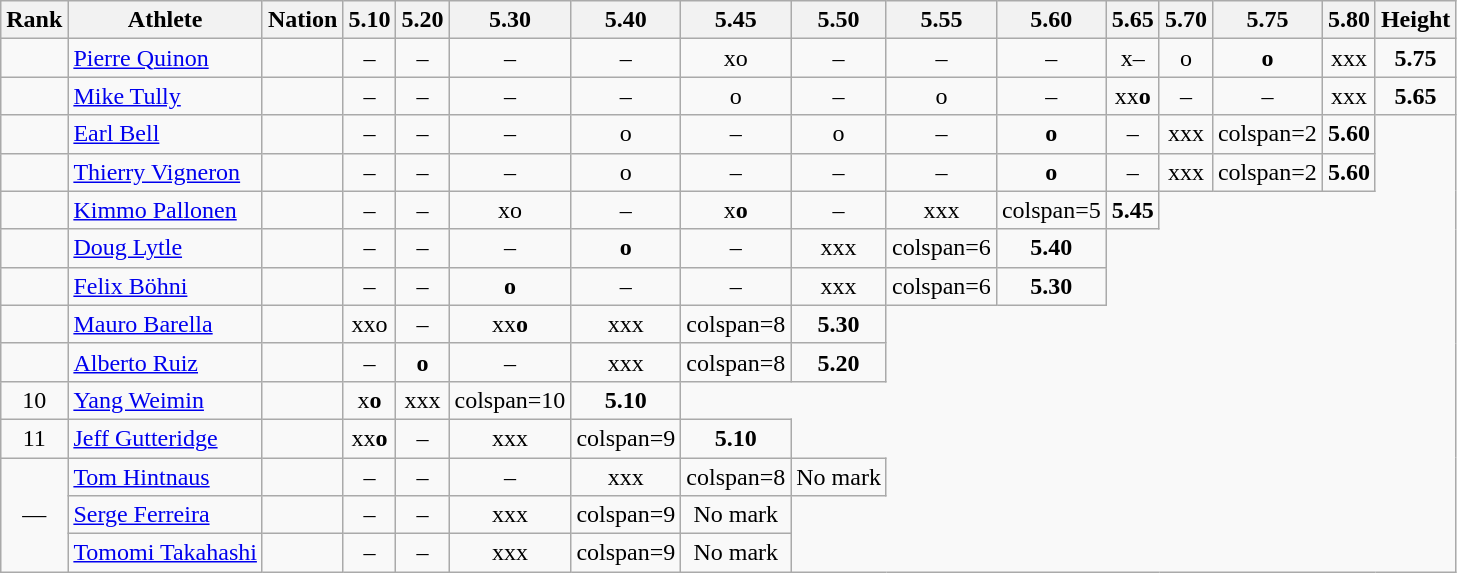<table class="wikitable sortable" style="text-align:center">
<tr>
<th>Rank</th>
<th>Athlete</th>
<th>Nation</th>
<th>5.10</th>
<th>5.20</th>
<th>5.30</th>
<th>5.40</th>
<th>5.45</th>
<th>5.50</th>
<th>5.55</th>
<th>5.60</th>
<th>5.65</th>
<th>5.70</th>
<th>5.75</th>
<th>5.80</th>
<th>Height</th>
</tr>
<tr>
<td></td>
<td align="left"><a href='#'>Pierre Quinon</a></td>
<td align=left></td>
<td>–</td>
<td>–</td>
<td>–</td>
<td>–</td>
<td>xo</td>
<td>–</td>
<td>–</td>
<td>–</td>
<td>x–</td>
<td>o</td>
<td><strong>o</strong></td>
<td>xxx</td>
<td><strong>5.75</strong></td>
</tr>
<tr>
<td></td>
<td align="left"><a href='#'>Mike Tully</a></td>
<td align=left></td>
<td>–</td>
<td>–</td>
<td>–</td>
<td>–</td>
<td>o</td>
<td>–</td>
<td>o</td>
<td>–</td>
<td>xx<strong>o</strong></td>
<td>–</td>
<td>–</td>
<td>xxx</td>
<td><strong>5.65</strong></td>
</tr>
<tr>
<td></td>
<td align="left"><a href='#'>Earl Bell</a></td>
<td align=left></td>
<td>–</td>
<td>–</td>
<td>–</td>
<td>o</td>
<td>–</td>
<td>o</td>
<td>–</td>
<td><strong>o</strong></td>
<td>–</td>
<td>xxx</td>
<td>colspan=2 </td>
<td><strong>5.60</strong></td>
</tr>
<tr>
<td></td>
<td align="left"><a href='#'>Thierry Vigneron</a></td>
<td align=left></td>
<td>–</td>
<td>–</td>
<td>–</td>
<td>o</td>
<td>–</td>
<td>–</td>
<td>–</td>
<td><strong>o</strong></td>
<td>–</td>
<td>xxx</td>
<td>colspan=2 </td>
<td><strong>5.60</strong></td>
</tr>
<tr>
<td></td>
<td align="left"><a href='#'>Kimmo Pallonen</a></td>
<td align=left></td>
<td>–</td>
<td>–</td>
<td>xo</td>
<td>–</td>
<td>x<strong>o</strong></td>
<td>–</td>
<td>xxx</td>
<td>colspan=5 </td>
<td><strong>5.45</strong></td>
</tr>
<tr>
<td></td>
<td align="left"><a href='#'>Doug Lytle</a></td>
<td align=left></td>
<td>–</td>
<td>–</td>
<td>–</td>
<td><strong>o</strong></td>
<td>–</td>
<td>xxx</td>
<td>colspan=6 </td>
<td><strong>5.40</strong></td>
</tr>
<tr>
<td></td>
<td align="left"><a href='#'>Felix Böhni</a></td>
<td align=left></td>
<td>–</td>
<td>–</td>
<td><strong>o</strong></td>
<td>–</td>
<td>–</td>
<td>xxx</td>
<td>colspan=6 </td>
<td><strong>5.30</strong></td>
</tr>
<tr>
<td></td>
<td align="left"><a href='#'>Mauro Barella</a></td>
<td align=left></td>
<td>xxo</td>
<td>–</td>
<td>xx<strong>o</strong></td>
<td>xxx</td>
<td>colspan=8 </td>
<td><strong>5.30</strong></td>
</tr>
<tr>
<td></td>
<td align="left"><a href='#'>Alberto Ruiz</a></td>
<td align=left></td>
<td>–</td>
<td><strong>o</strong></td>
<td>–</td>
<td>xxx</td>
<td>colspan=8 </td>
<td><strong>5.20</strong></td>
</tr>
<tr>
<td>10</td>
<td align="left"><a href='#'>Yang Weimin</a></td>
<td align=left></td>
<td>x<strong>o</strong></td>
<td>xxx</td>
<td>colspan=10 </td>
<td><strong>5.10</strong></td>
</tr>
<tr>
<td>11</td>
<td align="left"><a href='#'>Jeff Gutteridge</a></td>
<td align=left></td>
<td>xx<strong>o</strong></td>
<td>–</td>
<td>xxx</td>
<td>colspan=9 </td>
<td><strong>5.10</strong></td>
</tr>
<tr>
<td rowspan=3 data-sort-value=12>—</td>
<td align="left"><a href='#'>Tom Hintnaus</a></td>
<td align=left></td>
<td>–</td>
<td>–</td>
<td>–</td>
<td>xxx</td>
<td>colspan=8 </td>
<td data-sort-value=1.00>No mark</td>
</tr>
<tr>
<td align="left"><a href='#'>Serge Ferreira</a></td>
<td align=left></td>
<td>–</td>
<td>–</td>
<td>xxx</td>
<td>colspan=9 </td>
<td data-sort-value=1.00>No mark</td>
</tr>
<tr>
<td align="left"><a href='#'>Tomomi Takahashi</a></td>
<td align=left></td>
<td>–</td>
<td>–</td>
<td>xxx</td>
<td>colspan=9 </td>
<td data-sort-value=1.00>No mark</td>
</tr>
</table>
